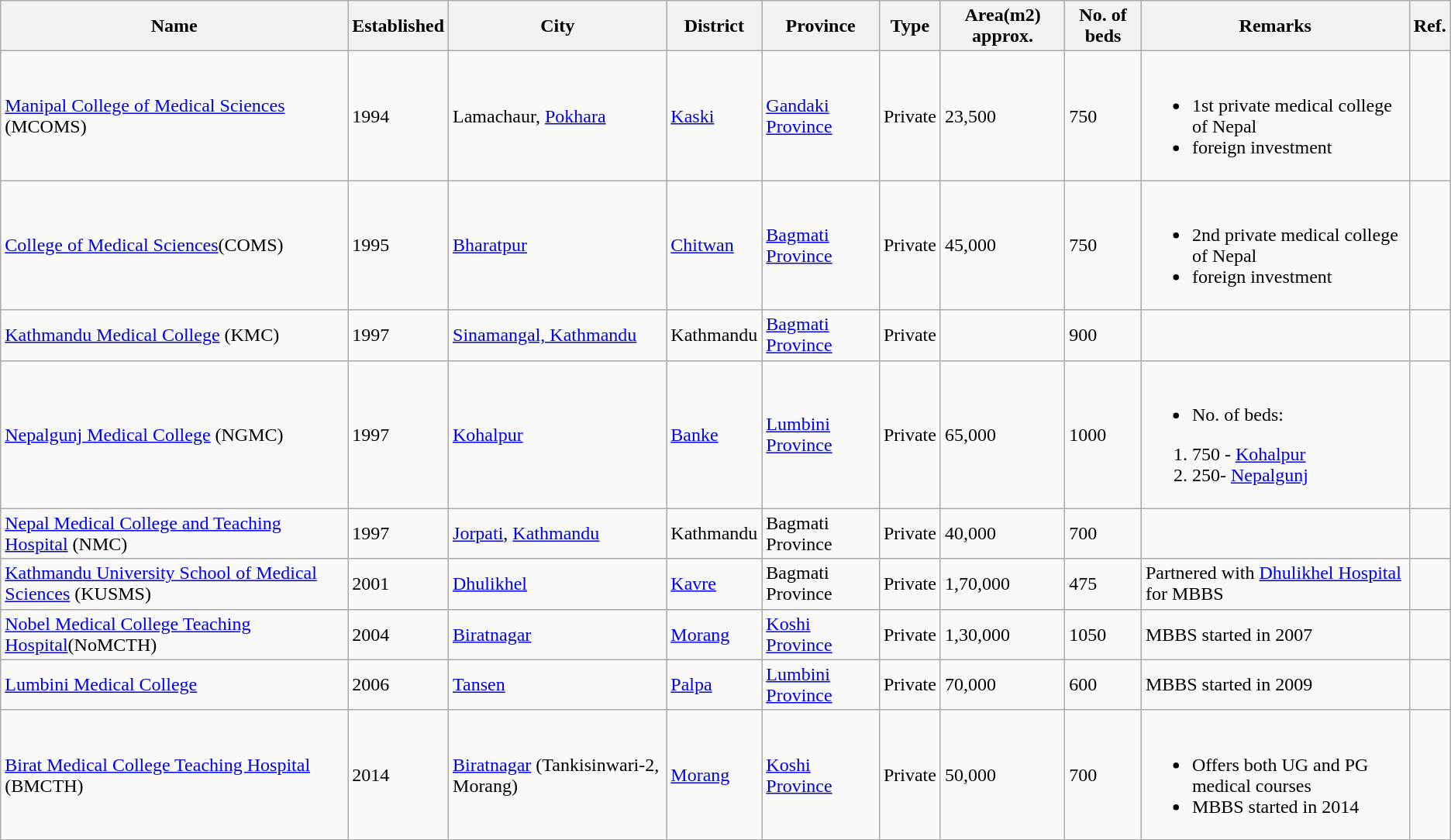<table class="wikitable sortable mw-collapsible">
<tr>
<th>Name</th>
<th>Established</th>
<th>City</th>
<th>District</th>
<th>Province</th>
<th>Type</th>
<th>Area(m2) approx.</th>
<th>No. of beds</th>
<th>Remarks</th>
<th>Ref.</th>
</tr>
<tr>
<td><a href='#'>Manipal College of Medical Sciences</a> (MCOMS)</td>
<td>1994</td>
<td>Lamachaur, <a href='#'>Pokhara</a></td>
<td><a href='#'>Kaski</a></td>
<td><a href='#'>Gandaki Province</a></td>
<td>Private</td>
<td>23,500</td>
<td>750</td>
<td><br><ul><li>1st private medical college of Nepal</li><li>foreign investment</li></ul></td>
<td></td>
</tr>
<tr>
<td><a href='#'>College of Medical Sciences</a>(COMS)</td>
<td>1995</td>
<td><a href='#'>Bharatpur</a></td>
<td><a href='#'>Chitwan</a></td>
<td><a href='#'>Bagmati Province</a></td>
<td>Private</td>
<td>45,000</td>
<td>750</td>
<td><br><ul><li>2nd private medical college of Nepal</li><li>foreign investment</li></ul></td>
<td></td>
</tr>
<tr>
<td><a href='#'>Kathmandu Medical College</a> (KMC)</td>
<td>1997</td>
<td><a href='#'>Sinamangal, Kathmandu</a></td>
<td>Kathmandu</td>
<td><a href='#'>Bagmati Province</a></td>
<td>Private</td>
<td></td>
<td>900</td>
<td></td>
<td></td>
</tr>
<tr>
<td><a href='#'>Nepalgunj Medical College</a> (NGMC)</td>
<td>1997</td>
<td><a href='#'>Kohalpur</a></td>
<td><a href='#'>Banke</a></td>
<td><a href='#'>Lumbini Province</a></td>
<td>Private</td>
<td>65,000</td>
<td>1000</td>
<td><br><ul><li>No. of beds:</li></ul><ol><li>750 - <a href='#'>Kohalpur</a></li><li>250- <a href='#'>Nepalgunj</a></li></ol></td>
<td></td>
</tr>
<tr>
<td><a href='#'>Nepal Medical College and Teaching Hospital</a> (NMC)</td>
<td>1997</td>
<td><a href='#'>Jorpati</a>, <a href='#'>Kathmandu</a></td>
<td>Kathmandu</td>
<td>Bagmati Province</td>
<td>Private</td>
<td>40,000</td>
<td>700</td>
<td></td>
<td></td>
</tr>
<tr>
<td><a href='#'>Kathmandu University School of Medical Sciences</a> (KUSMS)</td>
<td>2001</td>
<td><a href='#'>Dhulikhel</a></td>
<td><a href='#'>Kavre</a></td>
<td>Bagmati Province</td>
<td>Private</td>
<td>1,70,000</td>
<td>475</td>
<td>Partnered with <a href='#'>Dhulikhel Hospital</a> for MBBS</td>
<td></td>
</tr>
<tr>
<td><a href='#'>Nobel Medical College Teaching Hospital</a>(NoMCTH)</td>
<td>2004</td>
<td><a href='#'>Biratnagar</a></td>
<td><a href='#'>Morang</a></td>
<td><a href='#'>Koshi Province</a></td>
<td>Private</td>
<td>1,30,000</td>
<td>1050</td>
<td>MBBS started in 2007</td>
<td></td>
</tr>
<tr>
<td><a href='#'>Lumbini Medical College</a></td>
<td>2006</td>
<td><a href='#'>Tansen</a></td>
<td><a href='#'>Palpa</a></td>
<td><a href='#'>Lumbini Province</a></td>
<td>Private</td>
<td>70,000</td>
<td>600</td>
<td>MBBS started in 2009</td>
<td></td>
</tr>
<tr>
<td><a href='#'>Birat Medical College Teaching Hospital</a> (BMCTH)</td>
<td>2014</td>
<td><a href='#'>Biratnagar</a> (Tankisinwari-2, Morang)</td>
<td><a href='#'>Morang</a></td>
<td><a href='#'>Koshi Province</a></td>
<td>Private</td>
<td>50,000</td>
<td>700</td>
<td><br><ul><li>Offers both UG and PG medical courses</li><li>MBBS started in 2014</li></ul></td>
<td></td>
</tr>
</table>
